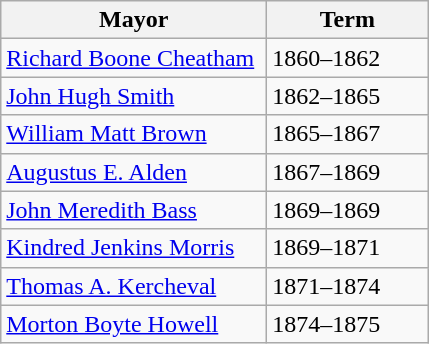<table class="wikitable">
<tr>
<th>Mayor</th>
<th>Term</th>
</tr>
<tr>
<td width="170"><a href='#'>Richard Boone Cheatham</a></td>
<td width="100">1860–1862</td>
</tr>
<tr>
<td><a href='#'>John Hugh Smith</a></td>
<td>1862–1865</td>
</tr>
<tr>
<td><a href='#'>William Matt Brown</a></td>
<td>1865–1867</td>
</tr>
<tr>
<td><a href='#'>Augustus E. Alden</a></td>
<td>1867–1869</td>
</tr>
<tr>
<td><a href='#'>John Meredith Bass</a></td>
<td>1869–1869</td>
</tr>
<tr>
<td><a href='#'>Kindred Jenkins Morris</a></td>
<td>1869–1871</td>
</tr>
<tr>
<td><a href='#'>Thomas A. Kercheval</a></td>
<td>1871–1874</td>
</tr>
<tr>
<td><a href='#'>Morton Boyte Howell</a></td>
<td>1874–1875</td>
</tr>
</table>
